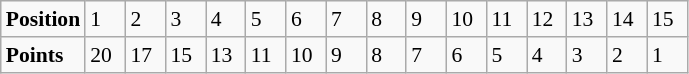<table class="wikitable" style="font-size: 90%;">
<tr>
<td><strong>Position</strong></td>
<td width=20>1</td>
<td width=20>2</td>
<td width=20>3</td>
<td width=20>4</td>
<td width=20>5</td>
<td width=20>6</td>
<td width=20>7</td>
<td width=20>8</td>
<td width=20>9</td>
<td width=20>10</td>
<td width=20>11</td>
<td width=20>12</td>
<td width=20>13</td>
<td width=20>14</td>
<td width=20>15</td>
</tr>
<tr>
<td><strong>Points</strong></td>
<td>20</td>
<td>17</td>
<td>15</td>
<td>13</td>
<td>11</td>
<td>10</td>
<td>9</td>
<td>8</td>
<td>7</td>
<td>6</td>
<td>5</td>
<td>4</td>
<td>3</td>
<td>2</td>
<td>1</td>
</tr>
</table>
